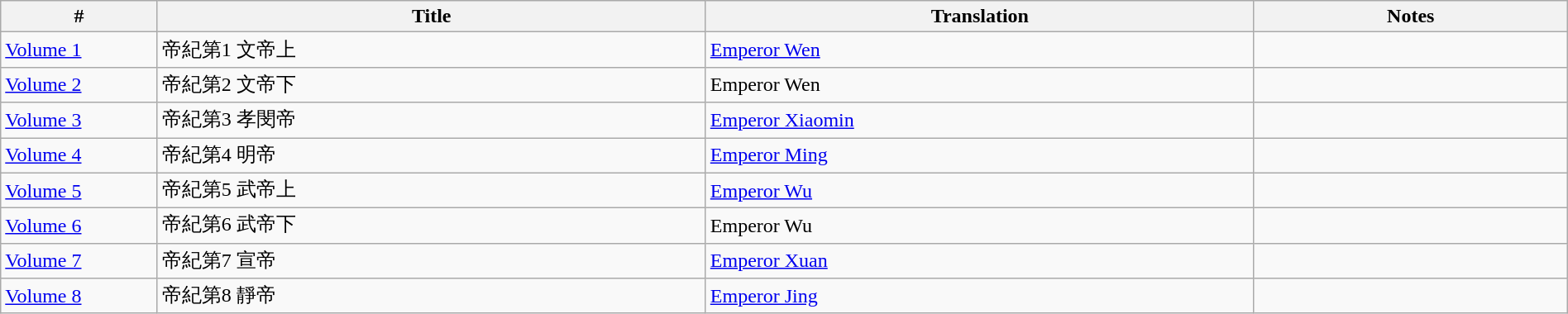<table class="wikitable" style="width:100%;">
<tr>
<th style="width:10%;">#</th>
<th style="width:35%;">Title</th>
<th style="width:35%;">Translation</th>
<th style="width:20%;">Notes</th>
</tr>
<tr>
<td><a href='#'>Volume 1</a></td>
<td>帝紀第1 文帝上</td>
<td><a href='#'>Emperor Wen</a></td>
<td></td>
</tr>
<tr>
<td><a href='#'>Volume 2</a></td>
<td>帝紀第2 文帝下</td>
<td>Emperor Wen</td>
<td></td>
</tr>
<tr>
<td><a href='#'>Volume 3</a></td>
<td>帝紀第3 孝閔帝</td>
<td><a href='#'>Emperor Xiaomin</a></td>
<td></td>
</tr>
<tr>
<td><a href='#'>Volume 4</a></td>
<td>帝紀第4 明帝</td>
<td><a href='#'>Emperor Ming</a></td>
<td></td>
</tr>
<tr>
<td><a href='#'>Volume 5</a></td>
<td>帝紀第5 武帝上</td>
<td><a href='#'>Emperor Wu</a></td>
<td></td>
</tr>
<tr>
<td><a href='#'>Volume 6</a></td>
<td>帝紀第6 武帝下</td>
<td>Emperor Wu</td>
<td></td>
</tr>
<tr>
<td><a href='#'>Volume 7</a></td>
<td>帝紀第7 宣帝</td>
<td><a href='#'>Emperor Xuan</a></td>
<td></td>
</tr>
<tr>
<td><a href='#'>Volume 8</a></td>
<td>帝紀第8 靜帝</td>
<td><a href='#'>Emperor Jing</a></td>
<td></td>
</tr>
</table>
